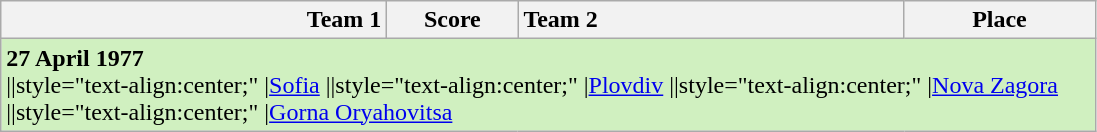<table class="wikitable">
<tr>
<th width="250" style="text-align:right;">Team 1</th>
<th width="80" style="text-align:center;">Score</th>
<th width="250" style="text-align:left;">Team 2</th>
<th width="120" style="text-align:center;">Place</th>
</tr>
<tr>
<td colspan=4 style="background-color:#D0F0C0;"><strong>27 April 1977</strong><br>||style="text-align:center;" |<a href='#'>Sofia</a>
||style="text-align:center;" |<a href='#'>Plovdiv</a>
||style="text-align:center;" |<a href='#'>Nova Zagora</a>
||style="text-align:center;" |<a href='#'>Gorna Oryahovitsa</a></td>
</tr>
</table>
